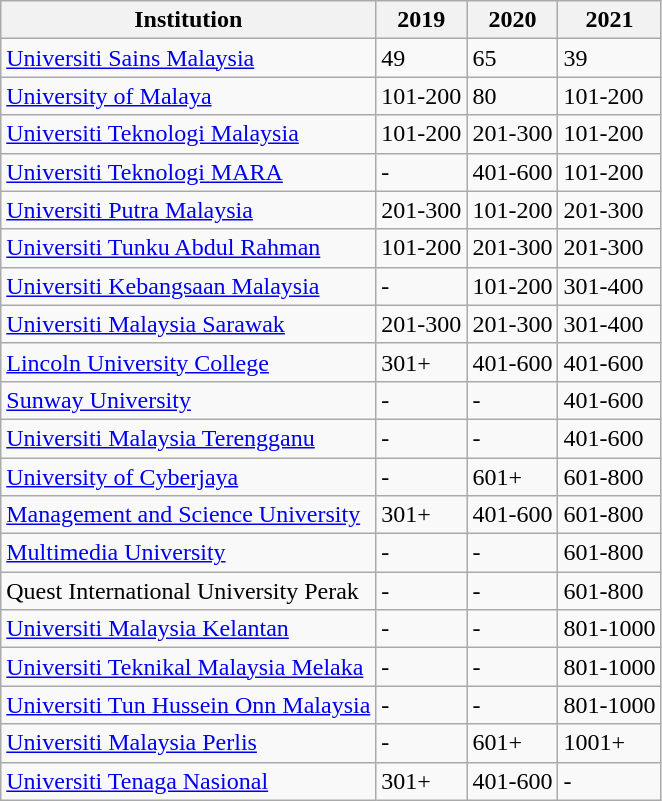<table class="sortable wikitable" border="1">
<tr>
<th>Institution</th>
<th>2019</th>
<th>2020</th>
<th>2021</th>
</tr>
<tr>
<td><a href='#'>Universiti Sains Malaysia</a></td>
<td>49</td>
<td>65</td>
<td>39</td>
</tr>
<tr>
<td><a href='#'>University of Malaya</a></td>
<td>101-200</td>
<td>80</td>
<td>101-200</td>
</tr>
<tr>
<td><a href='#'>Universiti Teknologi Malaysia</a></td>
<td>101-200</td>
<td>201-300</td>
<td>101-200</td>
</tr>
<tr>
<td><a href='#'>Universiti Teknologi MARA</a></td>
<td>-</td>
<td>401-600</td>
<td>101-200</td>
</tr>
<tr>
<td><a href='#'>Universiti Putra Malaysia</a></td>
<td>201-300</td>
<td>101-200</td>
<td>201-300</td>
</tr>
<tr>
<td><a href='#'>Universiti Tunku Abdul Rahman</a></td>
<td>101-200</td>
<td>201-300</td>
<td>201-300</td>
</tr>
<tr>
<td><a href='#'>Universiti Kebangsaan Malaysia</a></td>
<td>-</td>
<td>101-200</td>
<td>301-400</td>
</tr>
<tr>
<td><a href='#'>Universiti Malaysia Sarawak</a></td>
<td>201-300</td>
<td>201-300</td>
<td>301-400</td>
</tr>
<tr>
<td><a href='#'>Lincoln University College</a></td>
<td>301+</td>
<td>401-600</td>
<td>401-600</td>
</tr>
<tr>
<td><a href='#'>Sunway University</a></td>
<td>-</td>
<td>-</td>
<td>401-600</td>
</tr>
<tr>
<td><a href='#'>Universiti Malaysia Terengganu</a></td>
<td>-</td>
<td>-</td>
<td>401-600</td>
</tr>
<tr>
<td><a href='#'>University of Cyberjaya</a></td>
<td>-</td>
<td>601+</td>
<td>601-800</td>
</tr>
<tr>
<td><a href='#'>Management and Science University</a></td>
<td>301+</td>
<td>401-600</td>
<td>601-800</td>
</tr>
<tr>
<td><a href='#'>Multimedia University</a></td>
<td>-</td>
<td>-</td>
<td>601-800</td>
</tr>
<tr>
<td>Quest International University Perak</td>
<td>-</td>
<td>-</td>
<td>601-800</td>
</tr>
<tr>
<td><a href='#'>Universiti Malaysia Kelantan</a></td>
<td>-</td>
<td>-</td>
<td>801-1000</td>
</tr>
<tr>
<td><a href='#'>Universiti Teknikal Malaysia Melaka</a></td>
<td>-</td>
<td>-</td>
<td>801-1000</td>
</tr>
<tr>
<td><a href='#'>Universiti Tun Hussein Onn Malaysia</a></td>
<td>-</td>
<td>-</td>
<td>801-1000</td>
</tr>
<tr>
<td><a href='#'>Universiti Malaysia Perlis</a></td>
<td>-</td>
<td>601+</td>
<td>1001+</td>
</tr>
<tr>
<td><a href='#'>Universiti Tenaga Nasional</a></td>
<td>301+</td>
<td>401-600</td>
<td>-</td>
</tr>
</table>
